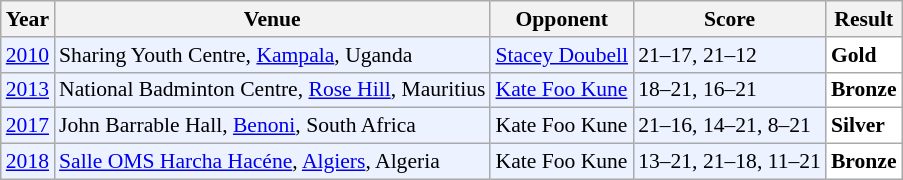<table class="sortable wikitable" style="font-size: 90%;">
<tr>
<th>Year</th>
<th>Venue</th>
<th>Opponent</th>
<th>Score</th>
<th>Result</th>
</tr>
<tr style="background:#ECF2FF">
<td align="center"><a href='#'>2010</a></td>
<td align="left">Sharing Youth Centre, <a href='#'>Kampala</a>, Uganda</td>
<td align="left"> <a href='#'>Stacey Doubell</a></td>
<td align="left">21–17, 21–12</td>
<td style="text-align:left; background:white"> <strong>Gold</strong></td>
</tr>
<tr style="background:#ECF2FF">
<td align="center"><a href='#'>2013</a></td>
<td align="left">National Badminton Centre, <a href='#'>Rose Hill</a>, Mauritius</td>
<td align="left"> <a href='#'>Kate Foo Kune</a></td>
<td align="left">18–21, 16–21</td>
<td style="text-align:left; background:white"> <strong>Bronze</strong></td>
</tr>
<tr style="background:#ECF2FF">
<td align="center"><a href='#'>2017</a></td>
<td align="left">John Barrable Hall, <a href='#'>Benoni</a>, South Africa</td>
<td align="left"> Kate Foo Kune</td>
<td align="left">21–16, 14–21, 8–21</td>
<td style="text-align:left; background:white"> <strong>Silver</strong></td>
</tr>
<tr style="background:#ECF2FF">
<td align="center"><a href='#'>2018</a></td>
<td align="left"><a href='#'>Salle OMS Harcha Hacéne</a>, <a href='#'>Algiers</a>, Algeria</td>
<td align="left"> Kate Foo Kune</td>
<td align="left">13–21, 21–18, 11–21</td>
<td style="text-align:left; background:white"> <strong>Bronze</strong></td>
</tr>
</table>
